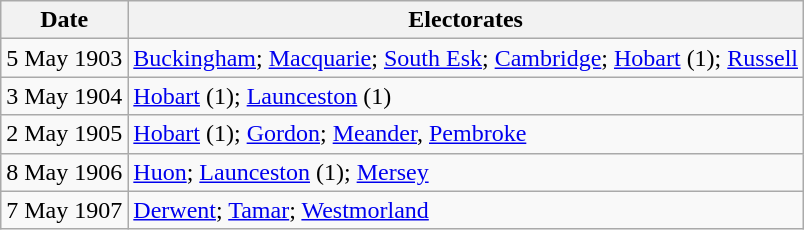<table class=wikitable>
<tr>
<th>Date</th>
<th>Electorates</th>
</tr>
<tr>
<td>5 May 1903</td>
<td><a href='#'>Buckingham</a>; <a href='#'>Macquarie</a>; <a href='#'>South Esk</a>; <a href='#'>Cambridge</a>; <a href='#'>Hobart</a> (1); <a href='#'>Russell</a></td>
</tr>
<tr>
<td>3 May 1904</td>
<td><a href='#'>Hobart</a> (1); <a href='#'>Launceston</a> (1)</td>
</tr>
<tr>
<td>2 May 1905</td>
<td><a href='#'>Hobart</a> (1); <a href='#'>Gordon</a>; <a href='#'>Meander</a>, <a href='#'>Pembroke</a></td>
</tr>
<tr>
<td>8 May 1906</td>
<td><a href='#'>Huon</a>; <a href='#'>Launceston</a> (1); <a href='#'>Mersey</a></td>
</tr>
<tr>
<td>7 May 1907</td>
<td><a href='#'>Derwent</a>; <a href='#'>Tamar</a>; <a href='#'>Westmorland</a></td>
</tr>
</table>
